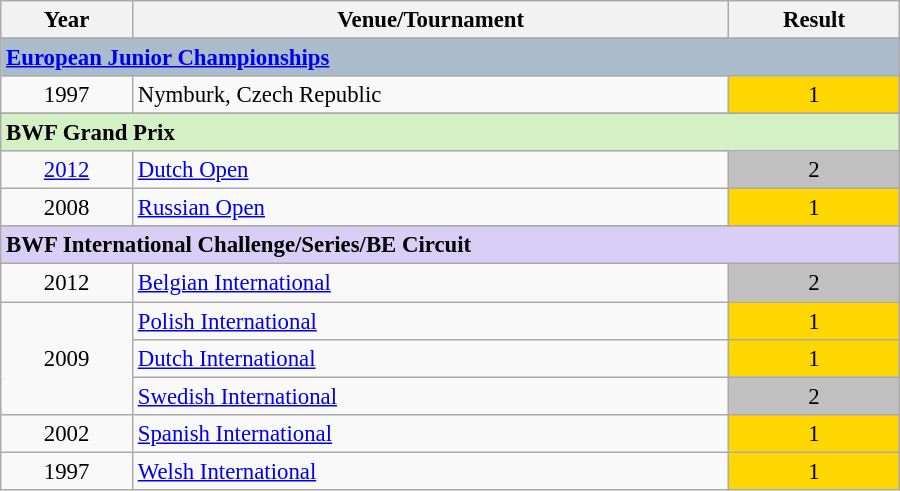<table class="wikitable" width="600px" style="font-size: 95%;">
<tr>
<th align="left">Year</th>
<th align="left">Venue/Tournament</th>
<th align="left">Result</th>
</tr>
<tr>
</tr>
<tr style="background: #AABBCC">
<td align="left" colspan="4"><strong><a href='#'>European Junior Championships</a></strong></td>
</tr>
<tr>
<td align="center">1997</td>
<td align="left">Nymburk, Czech Republic</td>
<td style="text-align: center; background: #ffd700">1</td>
</tr>
<tr>
</tr>
<tr style="background: #D4F1C5">
<td align="left" colspan="4"><strong>BWF Grand Prix</strong></td>
</tr>
<tr>
<td align="center"><a href='#'>2012</a></td>
<td align="left"><a href='#'>Dutch Open</a></td>
<td style="text-align: center; background: #c0c0c0">2</td>
</tr>
<tr>
<td align="center">2008</td>
<td align="left"><a href='#'>Russian Open</a></td>
<td style="text-align: center; background: #ffd700">1</td>
</tr>
<tr>
</tr>
<tr style="background: #D8CEF6">
<td align="left" colspan="4"><strong>BWF International Challenge/Series/BE Circuit</strong></td>
</tr>
<tr>
<td align="center">2012</td>
<td align="left"><a href='#'>Belgian International</a></td>
<td style="text-align: center; background: #c0c0c0">2</td>
</tr>
<tr>
<td rowspan="3" align="center">2009</td>
<td align="left"><a href='#'>Polish International</a></td>
<td style="text-align: center; background: #ffd700">1</td>
</tr>
<tr>
<td align="left"><a href='#'>Dutch International</a></td>
<td style="text-align: center; background: #ffd700">1</td>
</tr>
<tr>
<td align="left"><a href='#'>Swedish International</a></td>
<td style="text-align: center; background: #c0c0c0">2</td>
</tr>
<tr>
<td align="center">2002</td>
<td align="left"><a href='#'>Spanish International</a></td>
<td style="text-align: center; background: #ffd700">1</td>
</tr>
<tr>
<td align="center">1997</td>
<td align="left"><a href='#'>Welsh International</a></td>
<td style="text-align: center; background: #ffd700">1</td>
</tr>
</table>
